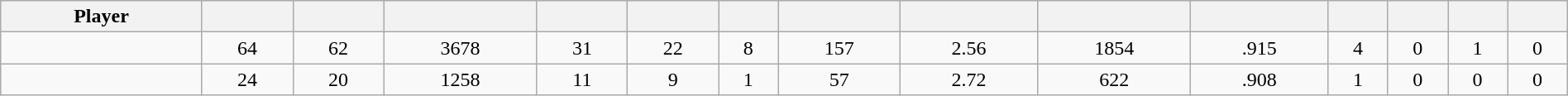<table class="wikitable sortable" style="width:100%; text-align:center;">
<tr>
<th>Player</th>
<th></th>
<th></th>
<th></th>
<th></th>
<th></th>
<th></th>
<th></th>
<th></th>
<th></th>
<th></th>
<th></th>
<th></th>
<th></th>
<th></th>
</tr>
<tr>
<td style=white-space:nowrap></td>
<td>64</td>
<td>62</td>
<td>3678</td>
<td>31</td>
<td>22</td>
<td>8</td>
<td>157</td>
<td>2.56</td>
<td>1854</td>
<td>.915</td>
<td>4</td>
<td>0</td>
<td>1</td>
<td>0</td>
</tr>
<tr>
<td style=white-space:nowrap></td>
<td>24</td>
<td>20</td>
<td>1258</td>
<td>11</td>
<td>9</td>
<td>1</td>
<td>57</td>
<td>2.72</td>
<td>622</td>
<td>.908</td>
<td>1</td>
<td>0</td>
<td>0</td>
<td>0</td>
</tr>
</table>
